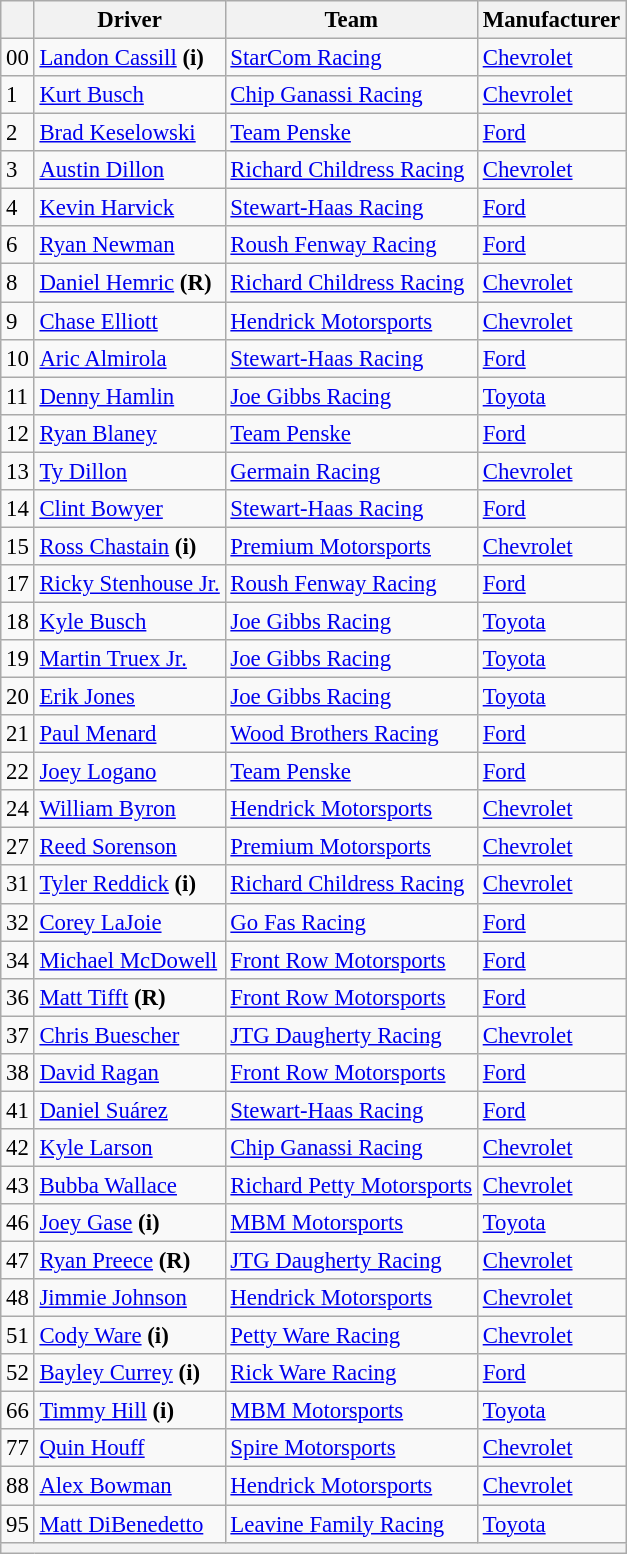<table class="wikitable" style="font-size:95%">
<tr>
<th></th>
<th>Driver</th>
<th>Team</th>
<th>Manufacturer</th>
</tr>
<tr>
<td>00</td>
<td><a href='#'>Landon Cassill</a> <strong>(i)</strong></td>
<td><a href='#'>StarCom Racing</a></td>
<td><a href='#'>Chevrolet</a></td>
</tr>
<tr>
<td>1</td>
<td><a href='#'>Kurt Busch</a></td>
<td><a href='#'>Chip Ganassi Racing</a></td>
<td><a href='#'>Chevrolet</a></td>
</tr>
<tr>
<td>2</td>
<td><a href='#'>Brad Keselowski</a></td>
<td><a href='#'>Team Penske</a></td>
<td><a href='#'>Ford</a></td>
</tr>
<tr>
<td>3</td>
<td><a href='#'>Austin Dillon</a></td>
<td><a href='#'>Richard Childress Racing</a></td>
<td><a href='#'>Chevrolet</a></td>
</tr>
<tr>
<td>4</td>
<td><a href='#'>Kevin Harvick</a></td>
<td><a href='#'>Stewart-Haas Racing</a></td>
<td><a href='#'>Ford</a></td>
</tr>
<tr>
<td>6</td>
<td><a href='#'>Ryan Newman</a></td>
<td><a href='#'>Roush Fenway Racing</a></td>
<td><a href='#'>Ford</a></td>
</tr>
<tr>
<td>8</td>
<td><a href='#'>Daniel Hemric</a> <strong>(R)</strong></td>
<td><a href='#'>Richard Childress Racing</a></td>
<td><a href='#'>Chevrolet</a></td>
</tr>
<tr>
<td>9</td>
<td><a href='#'>Chase Elliott</a></td>
<td><a href='#'>Hendrick Motorsports</a></td>
<td><a href='#'>Chevrolet</a></td>
</tr>
<tr>
<td>10</td>
<td><a href='#'>Aric Almirola</a></td>
<td><a href='#'>Stewart-Haas Racing</a></td>
<td><a href='#'>Ford</a></td>
</tr>
<tr>
<td>11</td>
<td><a href='#'>Denny Hamlin</a></td>
<td><a href='#'>Joe Gibbs Racing</a></td>
<td><a href='#'>Toyota</a></td>
</tr>
<tr>
<td>12</td>
<td><a href='#'>Ryan Blaney</a></td>
<td><a href='#'>Team Penske</a></td>
<td><a href='#'>Ford</a></td>
</tr>
<tr>
<td>13</td>
<td><a href='#'>Ty Dillon</a></td>
<td><a href='#'>Germain Racing</a></td>
<td><a href='#'>Chevrolet</a></td>
</tr>
<tr>
<td>14</td>
<td><a href='#'>Clint Bowyer</a></td>
<td><a href='#'>Stewart-Haas Racing</a></td>
<td><a href='#'>Ford</a></td>
</tr>
<tr>
<td>15</td>
<td><a href='#'>Ross Chastain</a> <strong>(i)</strong></td>
<td><a href='#'>Premium Motorsports</a></td>
<td><a href='#'>Chevrolet</a></td>
</tr>
<tr>
<td>17</td>
<td><a href='#'>Ricky Stenhouse Jr.</a></td>
<td><a href='#'>Roush Fenway Racing</a></td>
<td><a href='#'>Ford</a></td>
</tr>
<tr>
<td>18</td>
<td><a href='#'>Kyle Busch</a></td>
<td><a href='#'>Joe Gibbs Racing</a></td>
<td><a href='#'>Toyota</a></td>
</tr>
<tr>
<td>19</td>
<td><a href='#'>Martin Truex Jr.</a></td>
<td><a href='#'>Joe Gibbs Racing</a></td>
<td><a href='#'>Toyota</a></td>
</tr>
<tr>
<td>20</td>
<td><a href='#'>Erik Jones</a></td>
<td><a href='#'>Joe Gibbs Racing</a></td>
<td><a href='#'>Toyota</a></td>
</tr>
<tr>
<td>21</td>
<td><a href='#'>Paul Menard</a></td>
<td><a href='#'>Wood Brothers Racing</a></td>
<td><a href='#'>Ford</a></td>
</tr>
<tr>
<td>22</td>
<td><a href='#'>Joey Logano</a></td>
<td><a href='#'>Team Penske</a></td>
<td><a href='#'>Ford</a></td>
</tr>
<tr>
<td>24</td>
<td><a href='#'>William Byron</a></td>
<td><a href='#'>Hendrick Motorsports</a></td>
<td><a href='#'>Chevrolet</a></td>
</tr>
<tr>
<td>27</td>
<td><a href='#'>Reed Sorenson</a></td>
<td><a href='#'>Premium Motorsports</a></td>
<td><a href='#'>Chevrolet</a></td>
</tr>
<tr>
<td>31</td>
<td><a href='#'>Tyler Reddick</a> <strong>(i)</strong></td>
<td><a href='#'>Richard Childress Racing</a></td>
<td><a href='#'>Chevrolet</a></td>
</tr>
<tr>
<td>32</td>
<td><a href='#'>Corey LaJoie</a></td>
<td><a href='#'>Go Fas Racing</a></td>
<td><a href='#'>Ford</a></td>
</tr>
<tr>
<td>34</td>
<td><a href='#'>Michael McDowell</a></td>
<td><a href='#'>Front Row Motorsports</a></td>
<td><a href='#'>Ford</a></td>
</tr>
<tr>
<td>36</td>
<td><a href='#'>Matt Tifft</a> <strong>(R)</strong></td>
<td><a href='#'>Front Row Motorsports</a></td>
<td><a href='#'>Ford</a></td>
</tr>
<tr>
<td>37</td>
<td><a href='#'>Chris Buescher</a></td>
<td><a href='#'>JTG Daugherty Racing</a></td>
<td><a href='#'>Chevrolet</a></td>
</tr>
<tr>
<td>38</td>
<td><a href='#'>David Ragan</a></td>
<td><a href='#'>Front Row Motorsports</a></td>
<td><a href='#'>Ford</a></td>
</tr>
<tr>
<td>41</td>
<td><a href='#'>Daniel Suárez</a></td>
<td><a href='#'>Stewart-Haas Racing</a></td>
<td><a href='#'>Ford</a></td>
</tr>
<tr>
<td>42</td>
<td><a href='#'>Kyle Larson</a></td>
<td><a href='#'>Chip Ganassi Racing</a></td>
<td><a href='#'>Chevrolet</a></td>
</tr>
<tr>
<td>43</td>
<td><a href='#'>Bubba Wallace</a></td>
<td><a href='#'>Richard Petty Motorsports</a></td>
<td><a href='#'>Chevrolet</a></td>
</tr>
<tr>
<td>46</td>
<td><a href='#'>Joey Gase</a> <strong>(i)</strong></td>
<td><a href='#'>MBM Motorsports</a></td>
<td><a href='#'>Toyota</a></td>
</tr>
<tr>
<td>47</td>
<td><a href='#'>Ryan Preece</a> <strong>(R)</strong></td>
<td><a href='#'>JTG Daugherty Racing</a></td>
<td><a href='#'>Chevrolet</a></td>
</tr>
<tr>
<td>48</td>
<td><a href='#'>Jimmie Johnson</a></td>
<td><a href='#'>Hendrick Motorsports</a></td>
<td><a href='#'>Chevrolet</a></td>
</tr>
<tr>
<td>51</td>
<td><a href='#'>Cody Ware</a> <strong>(i)</strong></td>
<td><a href='#'>Petty Ware Racing</a></td>
<td><a href='#'>Chevrolet</a></td>
</tr>
<tr>
<td>52</td>
<td><a href='#'>Bayley Currey</a> <strong>(i)</strong></td>
<td><a href='#'>Rick Ware Racing</a></td>
<td><a href='#'>Ford</a></td>
</tr>
<tr>
<td>66</td>
<td><a href='#'>Timmy Hill</a> <strong>(i)</strong></td>
<td><a href='#'>MBM Motorsports</a></td>
<td><a href='#'>Toyota</a></td>
</tr>
<tr>
<td>77</td>
<td><a href='#'>Quin Houff</a></td>
<td><a href='#'>Spire Motorsports</a></td>
<td><a href='#'>Chevrolet</a></td>
</tr>
<tr>
<td>88</td>
<td><a href='#'>Alex Bowman</a></td>
<td><a href='#'>Hendrick Motorsports</a></td>
<td><a href='#'>Chevrolet</a></td>
</tr>
<tr>
<td>95</td>
<td><a href='#'>Matt DiBenedetto</a></td>
<td><a href='#'>Leavine Family Racing</a></td>
<td><a href='#'>Toyota</a></td>
</tr>
<tr>
<th colspan="4"></th>
</tr>
</table>
